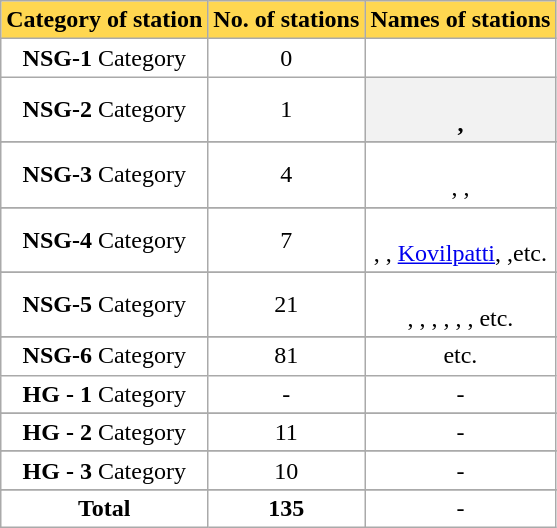<table class="wikitable sortable" style="background:#fff;">
<tr>
<th style="background:#ffd750;" !>Category of station</th>
<th style="background:#ffd750;" !>No. of stations</th>
<th style="background:#ffd750;" !>Names of stations</th>
</tr>
<tr>
<td style="text-align:center;"><strong>NSG-1</strong> Category</td>
<td style="text-align:center;">0</td>
<td style="text-align:center;"></td>
</tr>
<tr>
<td style="text-align:center;"><strong>NSG-2</strong> Category</td>
<td style="text-align:center;">1</td>
<th style="text-align:center;"><br>, </th>
</tr>
<tr>
</tr>
<tr>
<td style="text-align:center;"><strong>NSG-3</strong> Category</td>
<td style="text-align:center;">4</td>
<td style="text-align:center;"><br>, , </td>
</tr>
<tr>
</tr>
<tr>
<td style="text-align:center;"><strong>NSG-4</strong> Category</td>
<td style="text-align:center;">7</td>
<td style="text-align:center;"><br>, , <a href='#'>Kovilpatti</a>,  ,etc.</td>
</tr>
<tr>
</tr>
<tr>
<td style="text-align:center;"><strong>NSG-5</strong> Category</td>
<td style="text-align:center;">21</td>
<td style="text-align:center;"><br>, , , , ,
, etc.</td>
</tr>
<tr>
</tr>
<tr>
<td style="text-align:center;"><strong>NSG-6</strong> Category</td>
<td style="text-align:center;">81</td>
<td style="text-align:center;">etc.</td>
</tr>
<tr>
<td style="text-align:center;"><strong>HG - 1</strong> Category</td>
<td style="text-align:center;">-</td>
<td style="text-align:center;">-</td>
</tr>
<tr>
</tr>
<tr>
<td style="text-align:center;"><strong>HG - 2</strong> Category</td>
<td style="text-align:center;">11</td>
<td style="text-align:center;">-</td>
</tr>
<tr>
</tr>
<tr>
<td style="text-align:center;"><strong>HG - 3</strong> Category</td>
<td style="text-align:center;">10</td>
<td style="text-align:center;">-</td>
</tr>
<tr>
</tr>
<tr>
<td style="text-align:center;"><strong>Total</strong></td>
<td style="text-align:center;"><strong> 135</strong></td>
<td style="text-align:center;">-</td>
</tr>
</table>
